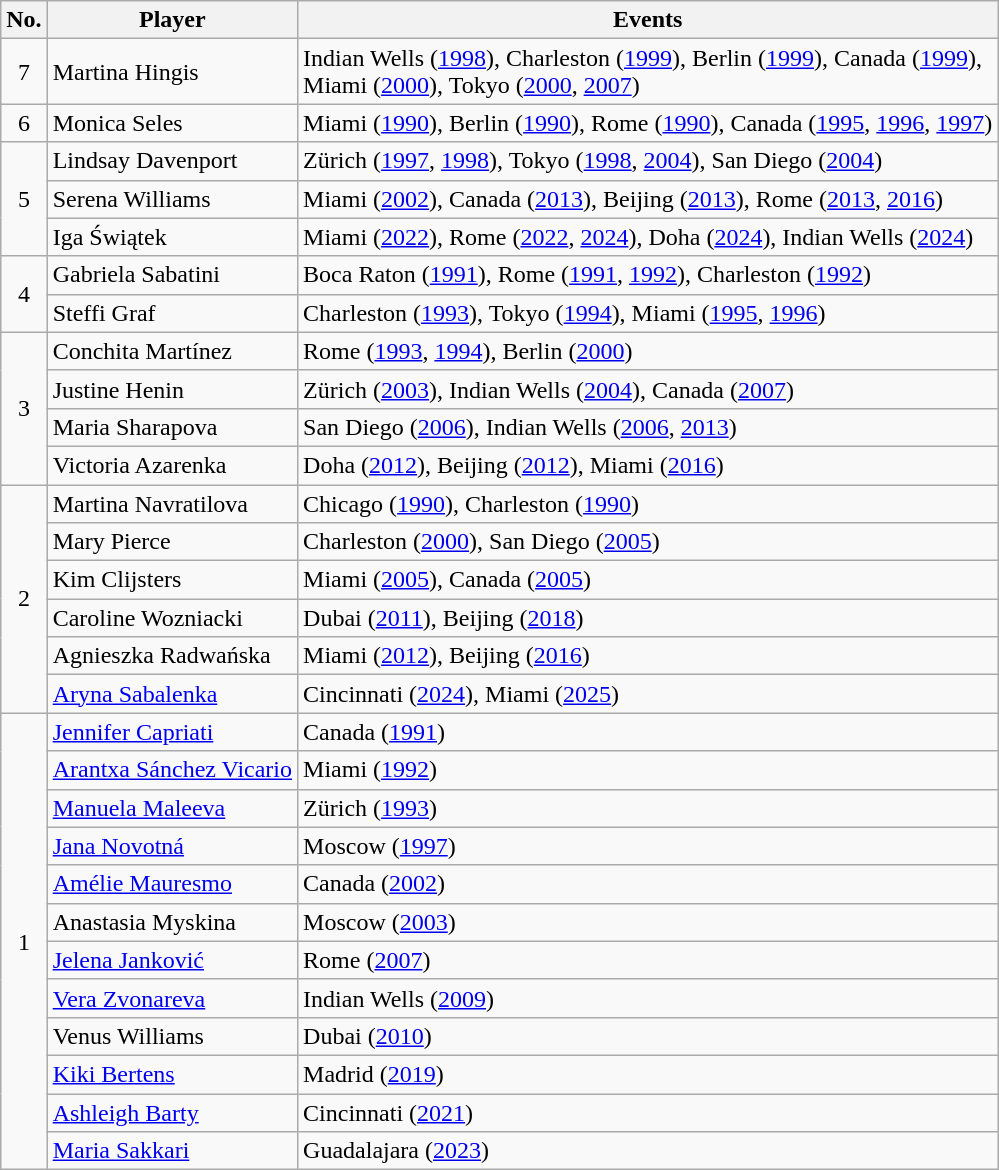<table class="wikitable">
<tr>
<th scope="col">No.</th>
<th scope="col">Player</th>
<th scope="col">Events</th>
</tr>
<tr>
<td style="text-align:center">7</td>
<td> Martina Hingis</td>
<td>Indian Wells (<a href='#'>1998</a>), Charleston (<a href='#'>1999</a>), Berlin (<a href='#'>1999</a>), Canada (<a href='#'>1999</a>), <br> Miami (<a href='#'>2000</a>), Tokyo (<a href='#'>2000</a>, <a href='#'>2007</a>)</td>
</tr>
<tr>
<td style="text-align:center">6</td>
<td> Monica Seles</td>
<td>Miami (<a href='#'>1990</a>), Berlin (<a href='#'>1990</a>), Rome (<a href='#'>1990</a>), Canada (<a href='#'>1995</a>, <a href='#'>1996</a>, <a href='#'>1997</a>)</td>
</tr>
<tr>
<td rowspan="3" style="text-align:center">5</td>
<td> Lindsay Davenport</td>
<td>Zürich (<a href='#'>1997</a>, <a href='#'>1998</a>), Tokyo (<a href='#'>1998</a>, <a href='#'>2004</a>), San Diego (<a href='#'>2004</a>)</td>
</tr>
<tr>
<td> Serena Williams</td>
<td>Miami (<a href='#'>2002</a>), Canada (<a href='#'>2013</a>), Beijing (<a href='#'>2013</a>), Rome (<a href='#'>2013</a>, <a href='#'>2016</a>)</td>
</tr>
<tr>
<td> Iga Świątek</td>
<td>Miami (<a href='#'>2022</a>), Rome (<a href='#'>2022</a>, <a href='#'>2024</a>), Doha (<a href='#'>2024</a>), Indian Wells (<a href='#'>2024</a>)</td>
</tr>
<tr>
<td rowspan="2" style="text-align:center">4</td>
<td> Gabriela Sabatini</td>
<td>Boca Raton (<a href='#'>1991</a>), Rome (<a href='#'>1991</a>, <a href='#'>1992</a>), Charleston (<a href='#'>1992</a>)</td>
</tr>
<tr>
<td> Steffi Graf</td>
<td>Charleston (<a href='#'>1993</a>), Tokyo (<a href='#'>1994</a>), Miami (<a href='#'>1995</a>, <a href='#'>1996</a>)</td>
</tr>
<tr>
<td rowspan="4" style="text-align:center">3</td>
<td> Conchita Martínez</td>
<td>Rome (<a href='#'>1993</a>, <a href='#'>1994</a>), Berlin (<a href='#'>2000</a>)</td>
</tr>
<tr>
<td> Justine Henin</td>
<td>Zürich (<a href='#'>2003</a>), Indian Wells (<a href='#'>2004</a>), Canada (<a href='#'>2007</a>)</td>
</tr>
<tr>
<td> Maria Sharapova</td>
<td>San Diego (<a href='#'>2006</a>), Indian Wells (<a href='#'>2006</a>, <a href='#'>2013</a>)</td>
</tr>
<tr>
<td> Victoria Azarenka</td>
<td>Doha (<a href='#'>2012</a>), Beijing (<a href='#'>2012</a>), Miami (<a href='#'>2016</a>)</td>
</tr>
<tr>
<td rowspan="6" style="text-align:center">2</td>
<td> Martina Navratilova</td>
<td>Chicago (<a href='#'>1990</a>), Charleston (<a href='#'>1990</a>)</td>
</tr>
<tr>
<td> Mary Pierce</td>
<td>Charleston (<a href='#'>2000</a>), San Diego (<a href='#'>2005</a>)</td>
</tr>
<tr>
<td> Kim Clijsters</td>
<td>Miami (<a href='#'>2005</a>), Canada (<a href='#'>2005</a>)</td>
</tr>
<tr>
<td> Caroline Wozniacki</td>
<td>Dubai (<a href='#'>2011</a>), Beijing (<a href='#'>2018</a>)</td>
</tr>
<tr>
<td> Agnieszka Radwańska</td>
<td>Miami (<a href='#'>2012</a>), Beijing (<a href='#'>2016</a>)</td>
</tr>
<tr>
<td> <a href='#'>Aryna Sabalenka</a></td>
<td>Cincinnati (<a href='#'>2024</a>), Miami (<a href='#'>2025</a>)</td>
</tr>
<tr>
<td rowspan="12" style="text-align:center">1</td>
<td> <a href='#'>Jennifer Capriati</a></td>
<td>Canada (<a href='#'>1991</a>)</td>
</tr>
<tr>
<td> <a href='#'>Arantxa Sánchez Vicario</a></td>
<td>Miami (<a href='#'>1992</a>)</td>
</tr>
<tr>
<td> <a href='#'>Manuela Maleeva</a></td>
<td>Zürich (<a href='#'>1993</a>)</td>
</tr>
<tr>
<td> <a href='#'>Jana Novotná</a></td>
<td>Moscow (<a href='#'>1997</a>)</td>
</tr>
<tr>
<td> <a href='#'>Amélie Mauresmo</a></td>
<td>Canada (<a href='#'>2002</a>)</td>
</tr>
<tr>
<td> Anastasia Myskina</td>
<td>Moscow (<a href='#'>2003</a>)</td>
</tr>
<tr>
<td> <a href='#'>Jelena Janković</a></td>
<td>Rome (<a href='#'>2007</a>)</td>
</tr>
<tr>
<td> <a href='#'>Vera Zvonareva</a></td>
<td>Indian Wells (<a href='#'>2009</a>)</td>
</tr>
<tr>
<td> Venus Williams</td>
<td>Dubai (<a href='#'>2010</a>)</td>
</tr>
<tr>
<td> <a href='#'>Kiki Bertens</a></td>
<td>Madrid (<a href='#'>2019</a>)</td>
</tr>
<tr>
<td> <a href='#'>Ashleigh Barty</a></td>
<td>Cincinnati (<a href='#'>2021</a>)</td>
</tr>
<tr>
<td> <a href='#'>Maria Sakkari</a></td>
<td>Guadalajara (<a href='#'>2023</a>)</td>
</tr>
</table>
